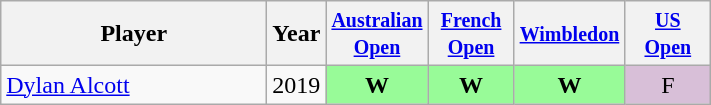<table class="wikitable sortable" style="text-align:center;">
<tr>
<th style="width:170px;"><strong>Player</strong></th>
<th><strong>Year</strong></th>
<th class="unsortable" width="50"><small><strong><a href='#'>Australian Open</a></strong></small></th>
<th class="unsortable" width="50"><small><strong><a href='#'>French Open</a></strong></small></th>
<th class="unsortable" width="50"><small><strong><a href='#'>Wimbledon</a></strong></small></th>
<th class="unsortable" width="50"><small><strong><a href='#'>US Open</a></strong></small></th>
</tr>
<tr>
<td align="left"> <a href='#'>Dylan Alcott</a></td>
<td>2019</td>
<td style="background:PaleGreen;"><strong>W</strong></td>
<td style="background:PaleGreen;"><strong>W</strong></td>
<td style="background:PaleGreen;"><strong>W</strong></td>
<td style="background:thistle;">F</td>
</tr>
</table>
